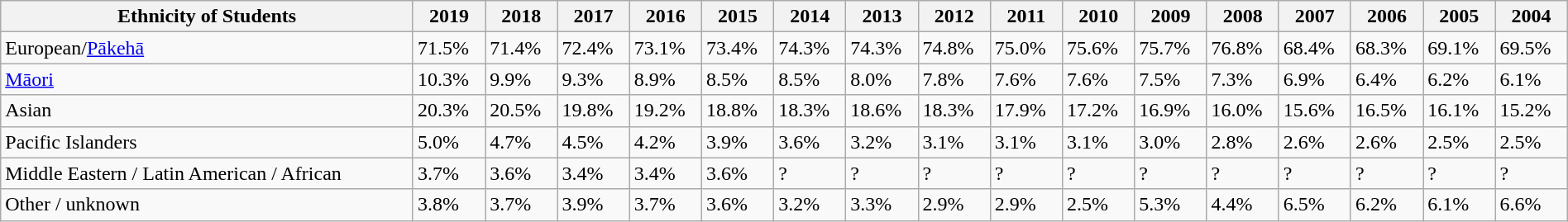<table class="wikitable" width="100%">
<tr>
<th>Ethnicity of Students</th>
<th>2019</th>
<th>2018</th>
<th>2017</th>
<th>2016</th>
<th>2015</th>
<th>2014</th>
<th>2013</th>
<th>2012</th>
<th>2011</th>
<th>2010</th>
<th>2009</th>
<th>2008</th>
<th>2007</th>
<th>2006</th>
<th>2005</th>
<th>2004</th>
</tr>
<tr>
<td>European/<a href='#'>Pākehā</a></td>
<td>71.5%</td>
<td>71.4%</td>
<td>72.4%</td>
<td>73.1%</td>
<td>73.4%</td>
<td>74.3%</td>
<td>74.3%</td>
<td>74.8%</td>
<td>75.0%</td>
<td>75.6%</td>
<td>75.7%</td>
<td>76.8%</td>
<td>68.4%</td>
<td>68.3%</td>
<td>69.1%</td>
<td>69.5%</td>
</tr>
<tr>
<td><a href='#'>Māori</a></td>
<td>10.3%</td>
<td>9.9%</td>
<td>9.3%</td>
<td>8.9%</td>
<td>8.5%</td>
<td>8.5%</td>
<td>8.0%</td>
<td>7.8%</td>
<td>7.6%</td>
<td>7.6%</td>
<td>7.5%</td>
<td>7.3%</td>
<td>6.9%</td>
<td>6.4%</td>
<td>6.2%</td>
<td>6.1%</td>
</tr>
<tr>
<td>Asian</td>
<td>20.3%</td>
<td>20.5%</td>
<td>19.8%</td>
<td>19.2%</td>
<td>18.8%</td>
<td>18.3%</td>
<td>18.6%</td>
<td>18.3%</td>
<td>17.9%</td>
<td>17.2%</td>
<td>16.9%</td>
<td>16.0%</td>
<td>15.6%</td>
<td>16.5%</td>
<td>16.1%</td>
<td>15.2%</td>
</tr>
<tr>
<td>Pacific Islanders</td>
<td>5.0%</td>
<td>4.7%</td>
<td>4.5%</td>
<td>4.2%</td>
<td>3.9%</td>
<td>3.6%</td>
<td>3.2%</td>
<td>3.1%</td>
<td>3.1%</td>
<td>3.1%</td>
<td>3.0%</td>
<td>2.8%</td>
<td>2.6%</td>
<td>2.6%</td>
<td>2.5%</td>
<td>2.5%</td>
</tr>
<tr>
<td>Middle Eastern / Latin American / African</td>
<td>3.7%</td>
<td>3.6%</td>
<td>3.4%</td>
<td>3.4%</td>
<td>3.6%</td>
<td>?</td>
<td>?</td>
<td>?</td>
<td>?</td>
<td>?</td>
<td>?</td>
<td>?</td>
<td>?</td>
<td>?</td>
<td>?</td>
<td>?</td>
</tr>
<tr>
<td>Other / unknown</td>
<td>3.8%</td>
<td>3.7%</td>
<td>3.9%</td>
<td>3.7%</td>
<td>3.6%</td>
<td>3.2%</td>
<td>3.3%</td>
<td>2.9%</td>
<td>2.9%</td>
<td>2.5%</td>
<td>5.3%</td>
<td>4.4%</td>
<td>6.5%</td>
<td>6.2%</td>
<td>6.1%</td>
<td>6.6%</td>
</tr>
</table>
